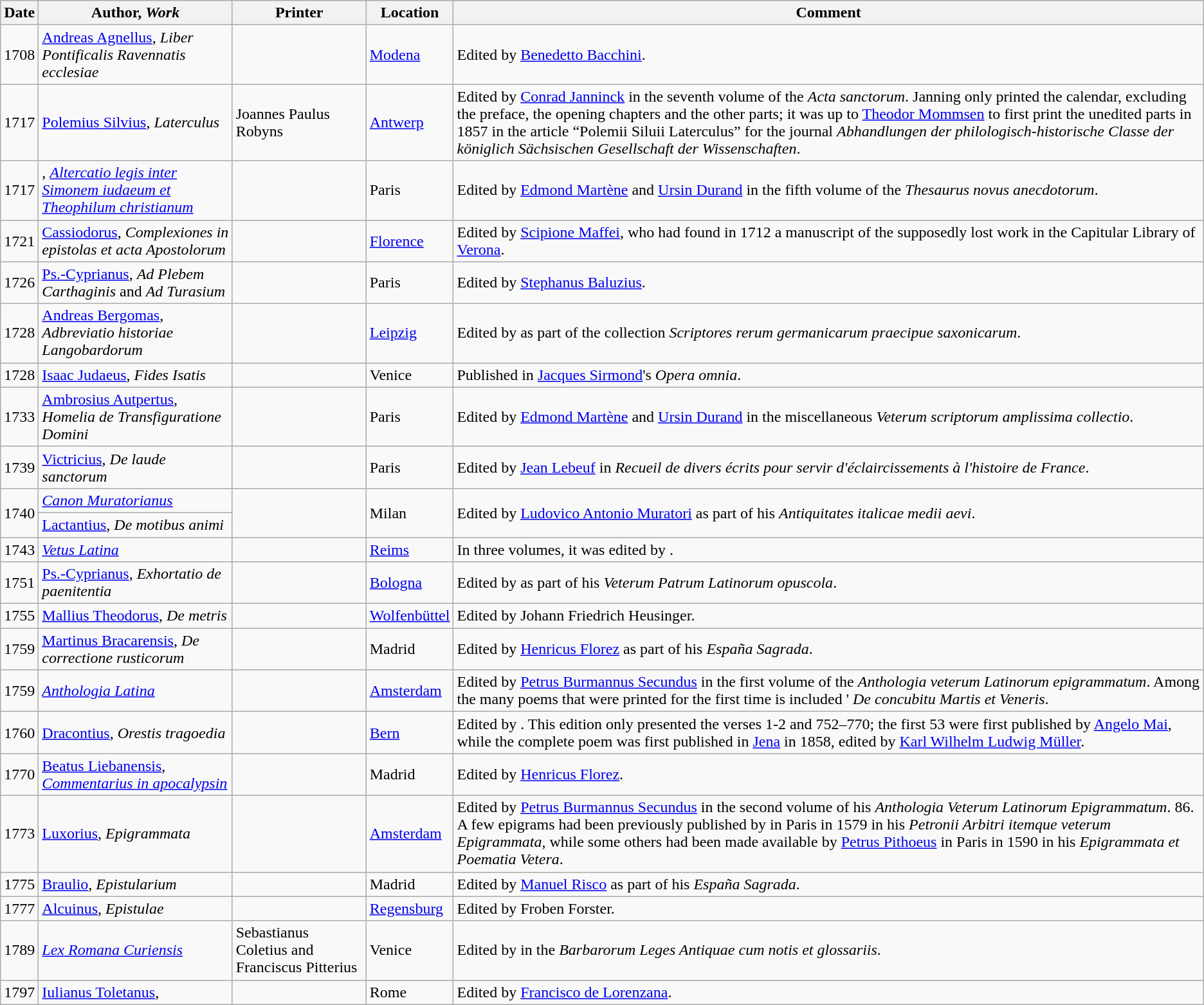<table class="wikitable sortable">
<tr>
<th>Date</th>
<th>Author, <em>Work</em></th>
<th>Printer</th>
<th>Location</th>
<th>Comment</th>
</tr>
<tr>
<td>1708</td>
<td><a href='#'>Andreas Agnellus</a>, <em>Liber Pontificalis Ravennatis ecclesiae</em></td>
<td></td>
<td><a href='#'>Modena</a></td>
<td>Edited by <a href='#'>Benedetto Bacchini</a>.</td>
</tr>
<tr>
<td>1717</td>
<td><a href='#'>Polemius Silvius</a>, <em>Laterculus</em></td>
<td>Joannes Paulus Robyns</td>
<td><a href='#'>Antwerp</a></td>
<td>Edited by <a href='#'>Conrad Janninck</a> in the seventh volume of the <em>Acta sanctorum</em>. Janning only printed the calendar, excluding the preface, the opening chapters and the other parts; it was up to <a href='#'>Theodor Mommsen</a> to first print the unedited parts in 1857 in the article “Polemii Siluii Laterculus” for the journal <em>Abhandlungen der philologisch-historische Classe der königlich Sächsischen Gesellschaft der Wissenschaften</em>.</td>
</tr>
<tr>
<td>1717</td>
<td>, <em><a href='#'>Altercatio legis inter Simonem iudaeum et Theophilum christianum</a></em></td>
<td></td>
<td>Paris</td>
<td>Edited by <a href='#'>Edmond Martène</a> and <a href='#'>Ursin Durand</a> in the fifth volume of the <em>Thesaurus novus anecdotorum</em>.</td>
</tr>
<tr>
<td>1721</td>
<td><a href='#'>Cassiodorus</a>, <em>Complexiones in epistolas et acta Apostolorum</em></td>
<td></td>
<td><a href='#'>Florence</a></td>
<td>Edited by <a href='#'>Scipione Maffei</a>, who had found in 1712 a manuscript of the supposedly lost work in the Capitular Library of <a href='#'>Verona</a>.</td>
</tr>
<tr>
<td>1726</td>
<td><a href='#'>Ps.-Cyprianus</a>, <em>Ad Plebem Carthaginis</em> and <em>Ad Turasium</em></td>
<td></td>
<td>Paris</td>
<td>Edited by <a href='#'>Stephanus Baluzius</a>.</td>
</tr>
<tr>
<td>1728</td>
<td><a href='#'>Andreas Bergomas</a>, <em>Adbreviatio historiae Langobardorum</em></td>
<td></td>
<td><a href='#'>Leipzig</a></td>
<td>Edited by  as part of the collection <em>Scriptores rerum germanicarum praecipue saxonicarum</em>.</td>
</tr>
<tr>
<td>1728</td>
<td><a href='#'>Isaac Judaeus</a>, <em>Fides Isatis</em></td>
<td></td>
<td>Venice</td>
<td>Published in <a href='#'>Jacques Sirmond</a>'s <em>Opera omnia</em>.</td>
</tr>
<tr>
<td>1733</td>
<td><a href='#'>Ambrosius Autpertus</a>, <em>Homelia de Transfiguratione Domini</em></td>
<td></td>
<td>Paris</td>
<td>Edited by <a href='#'>Edmond Martène</a> and <a href='#'>Ursin Durand</a> in the miscellaneous <em>Veterum scriptorum amplissima collectio</em>.</td>
</tr>
<tr>
<td>1739</td>
<td><a href='#'>Victricius</a>, <em>De laude sanctorum</em></td>
<td></td>
<td>Paris</td>
<td>Edited by <a href='#'>Jean Lebeuf</a> in <em>Recueil de divers écrits pour servir d'éclaircissements à l'histoire de France</em>.</td>
</tr>
<tr>
<td rowspan="2">1740</td>
<td><em><a href='#'>Canon Muratorianus</a></em></td>
<td rowspan="2"></td>
<td rowspan="2">Milan</td>
<td rowspan="2">Edited by <a href='#'>Ludovico Antonio Muratori</a> as part of his <em>Antiquitates italicae medii aevi</em>.</td>
</tr>
<tr>
<td><a href='#'>Lactantius</a>, <em>De motibus animi</em></td>
</tr>
<tr>
<td>1743</td>
<td><em><a href='#'>Vetus Latina</a></em></td>
<td></td>
<td><a href='#'>Reims</a></td>
<td>In three volumes, it was edited by .</td>
</tr>
<tr>
<td>1751</td>
<td><a href='#'>Ps.-Cyprianus</a>, <em>Exhortatio de paenitentia</em></td>
<td></td>
<td><a href='#'>Bologna</a></td>
<td>Edited by  as part of his <em>Veterum Patrum Latinorum opuscola</em>.</td>
</tr>
<tr>
<td>1755</td>
<td><a href='#'>Mallius Theodorus</a>, <em>De metris</em></td>
<td></td>
<td><a href='#'>Wolfenbüttel</a></td>
<td>Edited by Johann Friedrich Heusinger.</td>
</tr>
<tr>
<td>1759</td>
<td><a href='#'>Martinus Bracarensis</a>, <em>De correctione rusticorum</em></td>
<td></td>
<td>Madrid</td>
<td>Edited by <a href='#'>Henricus Florez</a> as part of his <em>España Sagrada</em>.</td>
</tr>
<tr>
<td>1759</td>
<td><em><a href='#'>Anthologia Latina</a></em></td>
<td></td>
<td><a href='#'>Amsterdam</a></td>
<td>Edited by <a href='#'>Petrus Burmannus Secundus</a> in the first volume of the <em>Anthologia veterum Latinorum epigrammatum</em>. Among the many poems that were printed for the first time is included ' <em>De concubitu Martis et Veneris</em>.</td>
</tr>
<tr>
<td>1760</td>
<td><a href='#'>Dracontius</a>, <em>Orestis tragoedia</em></td>
<td></td>
<td><a href='#'>Bern</a></td>
<td>Edited by . This edition only presented the verses 1-2 and 752–770; the first 53 were first published by <a href='#'>Angelo Mai</a>, while the complete poem was first published in <a href='#'>Jena</a> in 1858, edited by <a href='#'>Karl Wilhelm Ludwig Müller</a>.</td>
</tr>
<tr>
<td>1770</td>
<td><a href='#'>Beatus Liebanensis</a>, <em><a href='#'>Commentarius in apocalypsin</a></em></td>
<td></td>
<td>Madrid</td>
<td>Edited by <a href='#'>Henricus Florez</a>.</td>
</tr>
<tr>
<td>1773</td>
<td><a href='#'>Luxorius</a>, <em>Epigrammata</em></td>
<td></td>
<td><a href='#'>Amsterdam</a></td>
<td>Edited by <a href='#'>Petrus Burmannus Secundus</a> in the second volume of his <em>Anthologia Veterum Latinorum Epigrammatum</em>. 86. A few epigrams had been previously published by  in Paris in 1579 in his <em>Petronii Arbitri itemque veterum Epigrammata</em>, while some others had been made available by <a href='#'>Petrus Pithoeus</a> in Paris in 1590 in his <em>Epigrammata et Poematia Vetera</em>.</td>
</tr>
<tr>
<td>1775</td>
<td><a href='#'>Braulio</a>, <em>Epistularium</em></td>
<td></td>
<td>Madrid</td>
<td>Edited by <a href='#'>Manuel Risco</a> as part of his <em>España Sagrada</em>.</td>
</tr>
<tr>
<td>1777</td>
<td><a href='#'>Alcuinus</a>, <em>Epistulae</em></td>
<td></td>
<td><a href='#'>Regensburg</a></td>
<td>Edited by Froben Forster.</td>
</tr>
<tr>
<td>1789</td>
<td><em><a href='#'>Lex Romana Curiensis</a></em></td>
<td>Sebastianus Coletius and Franciscus Pitterius</td>
<td>Venice</td>
<td>Edited by  in the <em>Barbarorum Leges Antiquae cum notis et glossariis</em>.</td>
</tr>
<tr>
<td>1797</td>
<td><a href='#'>Iulianus Toletanus</a>, <em></em></td>
<td></td>
<td>Rome</td>
<td>Edited by <a href='#'>Francisco de Lorenzana</a>.</td>
</tr>
</table>
